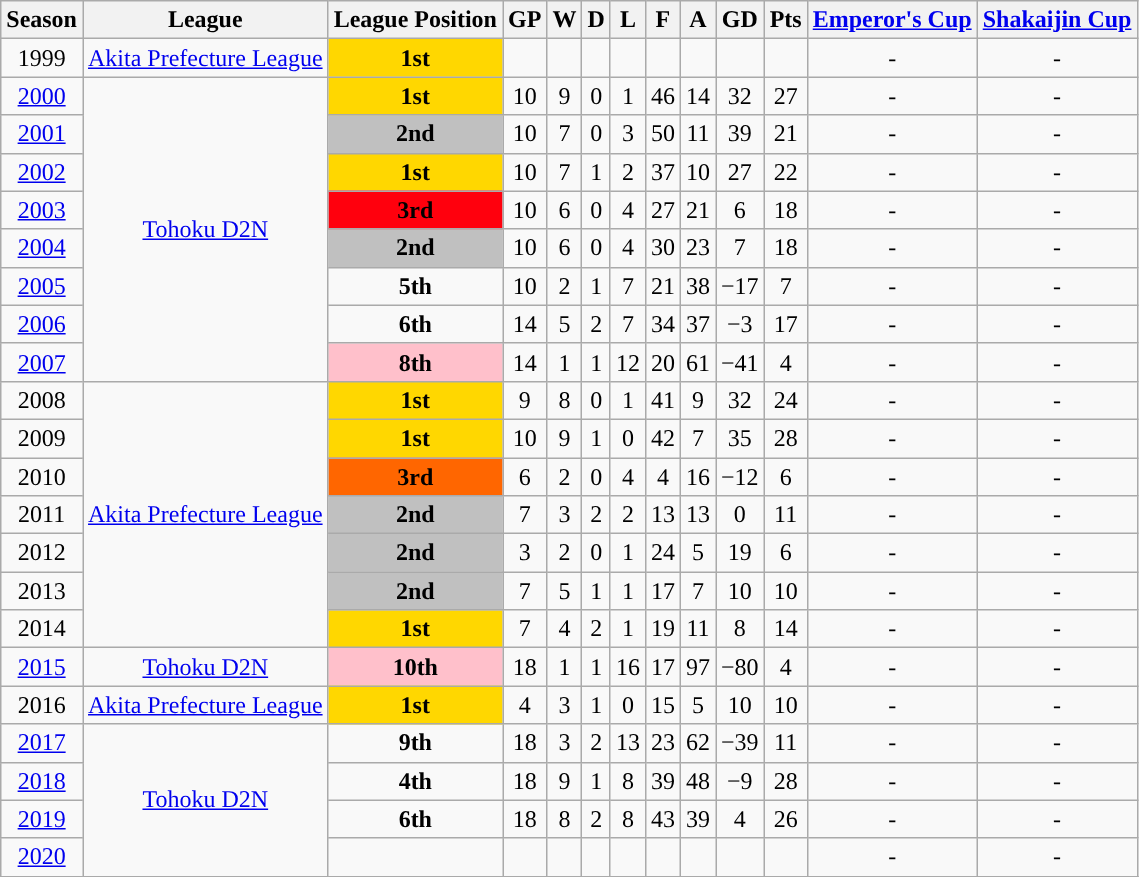<table class="wikitable" style="text-align:center;">
<tr>
<th>Season</th>
<th>League</th>
<th>League Position</th>
<th>GP</th>
<th>W</th>
<th>D</th>
<th>L</th>
<th>F</th>
<th>A</th>
<th>GD</th>
<th>Pts</th>
<th><a href='#'>Emperor's Cup</a></th>
<th><a href='#'>Shakaijin Cup</a></th>
</tr>
<tr>
<td>1999</td>
<td><a href='#'>Akita Prefecture League</a></td>
<td bgcolor=Gold><strong>1st</strong></td>
<td></td>
<td></td>
<td></td>
<td></td>
<td></td>
<td></td>
<td></td>
<td></td>
<td>-</td>
<td>-</td>
</tr>
<tr>
<td><a href='#'>2000</a></td>
<td rowspan="8"><a href='#'>Tohoku D2N</a></td>
<td bgcolor=Gold><strong>1st</strong></td>
<td>10</td>
<td>9</td>
<td>0</td>
<td>1</td>
<td>46</td>
<td>14</td>
<td>32</td>
<td>27</td>
<td>-</td>
<td>-</td>
</tr>
<tr>
<td><a href='#'>2001</a></td>
<td bgcolor=silver><strong>2nd</strong></td>
<td>10</td>
<td>7</td>
<td>0</td>
<td>3</td>
<td>50</td>
<td>11</td>
<td>39</td>
<td>21</td>
<td>-</td>
<td>-</td>
</tr>
<tr>
<td><a href='#'>2002</a></td>
<td bgcolor=gold><strong>1st</strong></td>
<td>10</td>
<td>7</td>
<td>1</td>
<td>2</td>
<td>37</td>
<td>10</td>
<td>27</td>
<td>22</td>
<td>-</td>
<td>-</td>
</tr>
<tr>
<td><a href='#'>2003</a></td>
<td bgcolor=ff6600gold><strong>3rd</strong></td>
<td>10</td>
<td>6</td>
<td>0</td>
<td>4</td>
<td>27</td>
<td>21</td>
<td>6</td>
<td>18</td>
<td>-</td>
<td>-</td>
</tr>
<tr>
<td><a href='#'>2004</a></td>
<td bgcolor=silver><strong>2nd</strong></td>
<td>10</td>
<td>6</td>
<td>0</td>
<td>4</td>
<td>30</td>
<td>23</td>
<td>7</td>
<td>18</td>
<td>-</td>
<td>-</td>
</tr>
<tr>
<td><a href='#'>2005</a></td>
<td><strong>5th</strong></td>
<td>10</td>
<td>2</td>
<td>1</td>
<td>7</td>
<td>21</td>
<td>38</td>
<td>−17</td>
<td>7</td>
<td>-</td>
<td>-</td>
</tr>
<tr>
<td><a href='#'>2006</a></td>
<td><strong>6th</strong></td>
<td>14</td>
<td>5</td>
<td>2</td>
<td>7</td>
<td>34</td>
<td>37</td>
<td>−3</td>
<td>17</td>
<td>-</td>
<td>-</td>
</tr>
<tr>
<td><a href='#'>2007</a></td>
<td bgcolor=pink><strong>8th</strong></td>
<td>14</td>
<td>1</td>
<td>1</td>
<td>12</td>
<td>20</td>
<td>61</td>
<td>−41</td>
<td>4</td>
<td>-</td>
<td>-</td>
</tr>
<tr>
<td>2008</td>
<td rowspan="7"><a href='#'>Akita Prefecture League</a></td>
<td bgcolor=gold><strong>1st</strong></td>
<td>9</td>
<td>8</td>
<td>0</td>
<td>1</td>
<td>41</td>
<td>9</td>
<td>32</td>
<td>24</td>
<td>-</td>
<td>-</td>
</tr>
<tr>
<td>2009</td>
<td bgcolor=gold><strong>1st</strong></td>
<td>10</td>
<td>9</td>
<td>1</td>
<td>0</td>
<td>42</td>
<td>7</td>
<td>35</td>
<td>28</td>
<td>-</td>
<td>-</td>
</tr>
<tr>
<td>2010</td>
<td bgcolor=ff6600><strong>3rd</strong></td>
<td>6</td>
<td>2</td>
<td>0</td>
<td>4</td>
<td>4</td>
<td>16</td>
<td>−12</td>
<td>6</td>
<td>-</td>
<td>-</td>
</tr>
<tr>
<td>2011</td>
<td bgcolor=silver><strong>2nd</strong></td>
<td>7</td>
<td>3</td>
<td>2</td>
<td>2</td>
<td>13</td>
<td>13</td>
<td>0</td>
<td>11</td>
<td>-</td>
<td>-</td>
</tr>
<tr>
<td>2012</td>
<td bgcolor=silver><strong>2nd</strong></td>
<td>3</td>
<td>2</td>
<td>0</td>
<td>1</td>
<td>24</td>
<td>5</td>
<td>19</td>
<td>6</td>
<td>-</td>
<td>-</td>
</tr>
<tr>
<td>2013</td>
<td bgcolor=silver><strong>2nd</strong></td>
<td>7</td>
<td>5</td>
<td>1</td>
<td>1</td>
<td>17</td>
<td>7</td>
<td>10</td>
<td>10</td>
<td>-</td>
<td>-</td>
</tr>
<tr>
<td>2014</td>
<td bgcolor=gold><strong>1st</strong></td>
<td>7</td>
<td>4</td>
<td>2</td>
<td>1</td>
<td>19</td>
<td>11</td>
<td>8</td>
<td>14</td>
<td>-</td>
<td>-</td>
</tr>
<tr>
<td><a href='#'>2015</a></td>
<td><a href='#'>Tohoku D2N</a></td>
<td bgcolor=pink><strong>10th</strong></td>
<td>18</td>
<td>1</td>
<td>1</td>
<td>16</td>
<td>17</td>
<td>97</td>
<td>−80</td>
<td>4</td>
<td>-</td>
<td>-</td>
</tr>
<tr>
<td>2016</td>
<td><a href='#'>Akita Prefecture League</a></td>
<td bgcolor=gold><strong>1st</strong></td>
<td>4</td>
<td>3</td>
<td>1</td>
<td>0</td>
<td>15</td>
<td>5</td>
<td>10</td>
<td>10</td>
<td>-</td>
<td>-</td>
</tr>
<tr>
<td><a href='#'>2017</a></td>
<td rowspan="4"><a href='#'>Tohoku D2N</a></td>
<td><strong>9th</strong></td>
<td>18</td>
<td>3</td>
<td>2</td>
<td>13</td>
<td>23</td>
<td>62</td>
<td>−39</td>
<td>11</td>
<td>-</td>
<td>-</td>
</tr>
<tr>
<td><a href='#'>2018</a></td>
<td><strong>4th</strong></td>
<td>18</td>
<td>9</td>
<td>1</td>
<td>8</td>
<td>39</td>
<td>48</td>
<td>−9</td>
<td>28</td>
<td>-</td>
<td>-</td>
</tr>
<tr>
<td><a href='#'>2019</a></td>
<td><strong>6th</strong></td>
<td>18</td>
<td>8</td>
<td>2</td>
<td>8</td>
<td>43</td>
<td>39</td>
<td>4</td>
<td>26</td>
<td>-</td>
<td>-</td>
</tr>
<tr>
<td><a href='#'>2020</a></td>
<td></td>
<td></td>
<td></td>
<td></td>
<td></td>
<td></td>
<td></td>
<td></td>
<td></td>
<td>-</td>
<td>-</td>
</tr>
<tr>
</tr>
</table>
